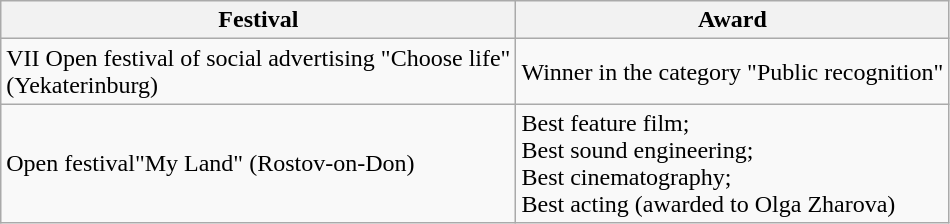<table class="wikitable">
<tr>
<th>Festival</th>
<th>Award</th>
</tr>
<tr>
<td>VII Open festival of social advertising "Choose life" <br> (Yekaterinburg)</td>
<td>Winner in the category "Public recognition"<br></td>
</tr>
<tr>
<td>Open festival"My Land" (Rostov-on-Don)</td>
<td>Best feature film; <br>Best sound engineering; <br>Best cinematography; <br> Best acting (awarded to Olga Zharova)</td>
</tr>
</table>
